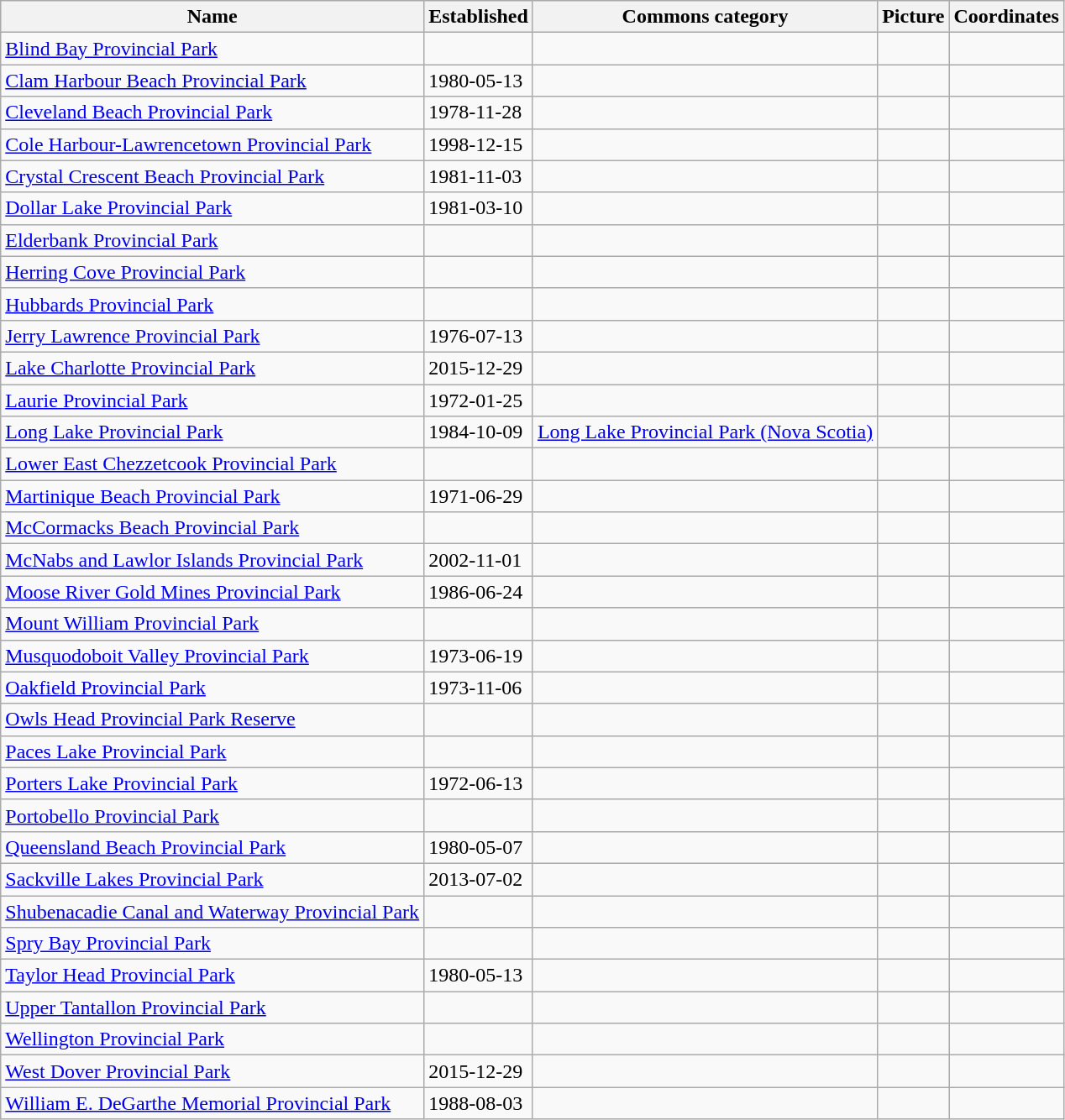<table class='wikitable sortable'>
<tr>
<th>Name</th>
<th>Established</th>
<th>Commons category</th>
<th>Picture</th>
<th>Coordinates</th>
</tr>
<tr>
<td><a href='#'>Blind Bay Provincial Park</a></td>
<td></td>
<td></td>
<td></td>
<td></td>
</tr>
<tr>
<td><a href='#'>Clam Harbour Beach Provincial Park</a></td>
<td>1980-05-13</td>
<td></td>
<td></td>
<td></td>
</tr>
<tr>
<td><a href='#'>Cleveland Beach Provincial Park</a></td>
<td>1978-11-28</td>
<td></td>
<td></td>
<td></td>
</tr>
<tr>
<td><a href='#'>Cole Harbour-Lawrencetown Provincial Park</a></td>
<td>1998-12-15</td>
<td></td>
<td></td>
<td></td>
</tr>
<tr>
<td><a href='#'>Crystal Crescent Beach Provincial Park</a></td>
<td>1981-11-03</td>
<td></td>
<td></td>
<td></td>
</tr>
<tr>
<td><a href='#'>Dollar Lake Provincial Park</a></td>
<td>1981-03-10</td>
<td></td>
<td></td>
<td></td>
</tr>
<tr>
<td><a href='#'>Elderbank Provincial Park</a></td>
<td></td>
<td></td>
<td></td>
<td></td>
</tr>
<tr>
<td><a href='#'>Herring Cove Provincial Park</a></td>
<td></td>
<td></td>
<td></td>
<td></td>
</tr>
<tr>
<td><a href='#'>Hubbards Provincial Park</a></td>
<td></td>
<td></td>
<td></td>
<td></td>
</tr>
<tr>
<td><a href='#'>Jerry Lawrence Provincial Park</a></td>
<td>1976-07-13</td>
<td></td>
<td></td>
<td></td>
</tr>
<tr>
<td><a href='#'>Lake Charlotte Provincial Park</a></td>
<td>2015-12-29</td>
<td></td>
<td></td>
<td></td>
</tr>
<tr>
<td><a href='#'>Laurie Provincial Park</a></td>
<td>1972-01-25</td>
<td></td>
<td></td>
<td></td>
</tr>
<tr>
<td><a href='#'>Long Lake Provincial Park</a></td>
<td>1984-10-09</td>
<td><a href='#'>Long Lake Provincial Park (Nova Scotia)</a></td>
<td></td>
<td></td>
</tr>
<tr>
<td><a href='#'>Lower East Chezzetcook Provincial Park</a></td>
<td></td>
<td></td>
<td></td>
<td></td>
</tr>
<tr>
<td><a href='#'>Martinique Beach Provincial Park</a></td>
<td>1971-06-29</td>
<td></td>
<td></td>
<td></td>
</tr>
<tr>
<td><a href='#'>McCormacks Beach Provincial Park</a></td>
<td></td>
<td></td>
<td></td>
<td></td>
</tr>
<tr>
<td><a href='#'>McNabs and Lawlor Islands Provincial Park</a></td>
<td>2002-11-01</td>
<td></td>
<td></td>
<td></td>
</tr>
<tr>
<td><a href='#'>Moose River Gold Mines Provincial Park</a></td>
<td>1986-06-24</td>
<td></td>
<td></td>
<td></td>
</tr>
<tr>
<td><a href='#'>Mount William Provincial Park</a></td>
<td></td>
<td></td>
<td></td>
<td></td>
</tr>
<tr>
<td><a href='#'>Musquodoboit Valley Provincial Park</a></td>
<td>1973-06-19</td>
<td></td>
<td></td>
<td></td>
</tr>
<tr>
<td><a href='#'>Oakfield Provincial Park</a></td>
<td>1973-11-06</td>
<td></td>
<td></td>
<td></td>
</tr>
<tr>
<td><a href='#'>Owls Head Provincial Park Reserve</a></td>
<td></td>
<td></td>
<td></td>
<td></td>
</tr>
<tr>
<td><a href='#'>Paces Lake Provincial Park</a></td>
<td></td>
<td></td>
<td></td>
<td></td>
</tr>
<tr>
<td><a href='#'>Porters Lake Provincial Park</a></td>
<td>1972-06-13</td>
<td></td>
<td></td>
<td></td>
</tr>
<tr>
<td><a href='#'>Portobello Provincial Park</a></td>
<td></td>
<td></td>
<td></td>
<td></td>
</tr>
<tr>
<td><a href='#'>Queensland Beach Provincial Park</a></td>
<td>1980-05-07</td>
<td></td>
<td></td>
<td></td>
</tr>
<tr>
<td><a href='#'>Sackville Lakes Provincial Park</a></td>
<td>2013-07-02</td>
<td></td>
<td></td>
<td></td>
</tr>
<tr>
<td><a href='#'>Shubenacadie Canal and Waterway Provincial Park</a></td>
<td></td>
<td></td>
<td></td>
<td></td>
</tr>
<tr>
<td><a href='#'>Spry Bay Provincial Park</a></td>
<td></td>
<td></td>
<td></td>
<td></td>
</tr>
<tr>
<td><a href='#'>Taylor Head Provincial Park</a></td>
<td>1980-05-13</td>
<td></td>
<td></td>
<td></td>
</tr>
<tr>
<td><a href='#'>Upper Tantallon Provincial Park</a></td>
<td></td>
<td></td>
<td></td>
<td></td>
</tr>
<tr>
<td><a href='#'>Wellington Provincial Park</a></td>
<td></td>
<td></td>
<td></td>
<td></td>
</tr>
<tr>
<td><a href='#'>West Dover Provincial Park</a></td>
<td>2015-12-29</td>
<td></td>
<td></td>
<td></td>
</tr>
<tr>
<td><a href='#'>William E. DeGarthe Memorial Provincial Park</a></td>
<td>1988-08-03</td>
<td></td>
<td></td>
<td></td>
</tr>
</table>
